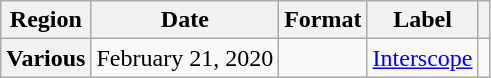<table class="wikitable plainrowheaders">
<tr>
<th scope="col">Region</th>
<th scope="col">Date</th>
<th scope="col">Format</th>
<th scope="col">Label</th>
<th scope="col"></th>
</tr>
<tr>
<th scope="row">Various</th>
<td>February 21, 2020</td>
<td></td>
<td><a href='#'>Interscope</a></td>
<td align="center"></td>
</tr>
</table>
